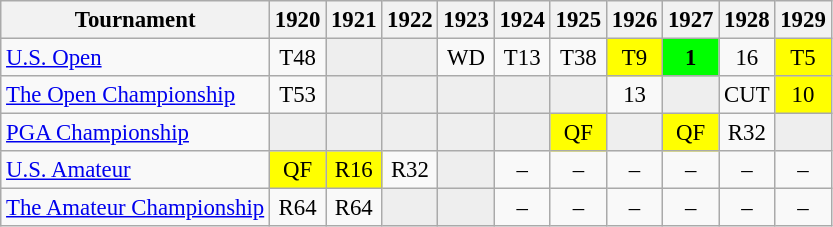<table class="wikitable" style="font-size:95%;text-align:center;">
<tr>
<th>Tournament</th>
<th>1920</th>
<th>1921</th>
<th>1922</th>
<th>1923</th>
<th>1924</th>
<th>1925</th>
<th>1926</th>
<th>1927</th>
<th>1928</th>
<th>1929</th>
</tr>
<tr>
<td align=left><a href='#'>U.S. Open</a></td>
<td>T48</td>
<td style="background:#eeeeee;"></td>
<td style="background:#eeeeee;"></td>
<td>WD</td>
<td>T13</td>
<td>T38</td>
<td style="background:yellow;">T9</td>
<td style="background:lime"><strong>1</strong></td>
<td>16</td>
<td style="background:yellow;">T5</td>
</tr>
<tr>
<td align=left><a href='#'>The Open Championship</a></td>
<td>T53</td>
<td style="background:#eeeeee;"></td>
<td style="background:#eeeeee;"></td>
<td style="background:#eeeeee;"></td>
<td style="background:#eeeeee;"></td>
<td style="background:#eeeeee;"></td>
<td>13</td>
<td style="background:#eeeeee;"></td>
<td>CUT</td>
<td style="background:yellow;">10</td>
</tr>
<tr>
<td align=left><a href='#'>PGA Championship</a></td>
<td style="background:#eeeeee;"></td>
<td style="background:#eeeeee;"></td>
<td style="background:#eeeeee;"></td>
<td style="background:#eeeeee;"></td>
<td style="background:#eeeeee;"></td>
<td style="background:yellow;">QF</td>
<td style="background:#eeeeee;"></td>
<td style="background:yellow;">QF</td>
<td>R32</td>
<td style="background:#eeeeee;"></td>
</tr>
<tr>
<td align=left><a href='#'>U.S. Amateur</a></td>
<td style="background:yellow;">QF</td>
<td style="background:yellow;">R16</td>
<td>R32</td>
<td style="background:#eeeeee;"></td>
<td>–</td>
<td>–</td>
<td>–</td>
<td>–</td>
<td>–</td>
<td>–</td>
</tr>
<tr>
<td align=left><a href='#'>The Amateur Championship</a></td>
<td>R64</td>
<td>R64</td>
<td style="background:#eeeeee;"></td>
<td style="background:#eeeeee;"></td>
<td>–</td>
<td>–</td>
<td>–</td>
<td>–</td>
<td>–</td>
<td>–</td>
</tr>
</table>
